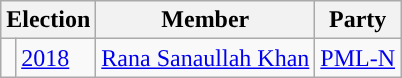<table class="wikitable">
<tr>
<th colspan="2">Election</th>
<th>Member</th>
<th>Party</th>
</tr>
<tr>
<td style="background-color: "></td>
<td><a href='#'>2018</a></td>
<td><a href='#'>Rana Sanaullah Khan</a></td>
<td><a href='#'>PML-N</a></td>
</tr>
</table>
